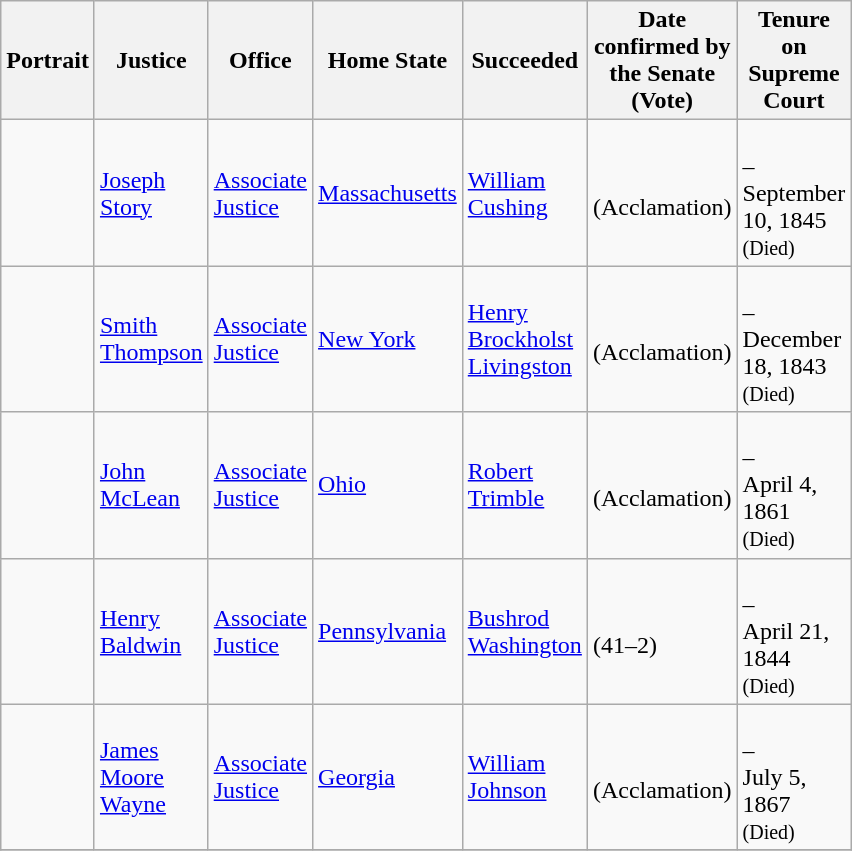<table class="wikitable sortable">
<tr>
<th scope="col" style="width: 10px;">Portrait</th>
<th scope="col" style="width: 10px;">Justice</th>
<th scope="col" style="width: 10px;">Office</th>
<th scope="col" style="width: 10px;">Home State</th>
<th scope="col" style="width: 10px;">Succeeded</th>
<th scope="col" style="width: 10px;">Date confirmed by the Senate<br>(Vote)</th>
<th scope="col" style="width: 10px;">Tenure on Supreme Court</th>
</tr>
<tr>
<td></td>
<td><a href='#'>Joseph Story</a><br></td>
<td><a href='#'>Associate Justice</a></td>
<td><a href='#'>Massachusetts</a></td>
<td><a href='#'>William Cushing</a></td>
<td><br>(Acclamation)</td>
<td><br>–<br>September 10, 1845<br><small>(Died)</small></td>
</tr>
<tr>
<td></td>
<td><a href='#'>Smith Thompson</a></td>
<td><a href='#'>Associate Justice</a></td>
<td><a href='#'>New York</a></td>
<td><a href='#'>Henry Brockholst Livingston</a></td>
<td><br>(Acclamation)</td>
<td><br>–<br>December 18, 1843<br><small>(Died)</small></td>
</tr>
<tr>
<td></td>
<td><a href='#'>John McLean</a></td>
<td><a href='#'>Associate Justice</a></td>
<td><a href='#'>Ohio</a></td>
<td><a href='#'>Robert Trimble</a></td>
<td><br>(Acclamation)</td>
<td><br>–<br>April 4, 1861<br><small>(Died)</small></td>
</tr>
<tr>
<td></td>
<td><a href='#'>Henry Baldwin</a></td>
<td><a href='#'>Associate Justice</a></td>
<td><a href='#'>Pennsylvania</a></td>
<td><a href='#'>Bushrod Washington</a></td>
<td><br>(41–2)</td>
<td><br>–<br>April 21, 1844<br><small>(Died)</small></td>
</tr>
<tr>
<td></td>
<td><a href='#'>James Moore Wayne</a></td>
<td><a href='#'>Associate Justice</a></td>
<td><a href='#'>Georgia</a></td>
<td><a href='#'>William Johnson</a></td>
<td><br>(Acclamation)</td>
<td><br>–<br>July 5, 1867<br><small>(Died)</small></td>
</tr>
<tr>
</tr>
</table>
